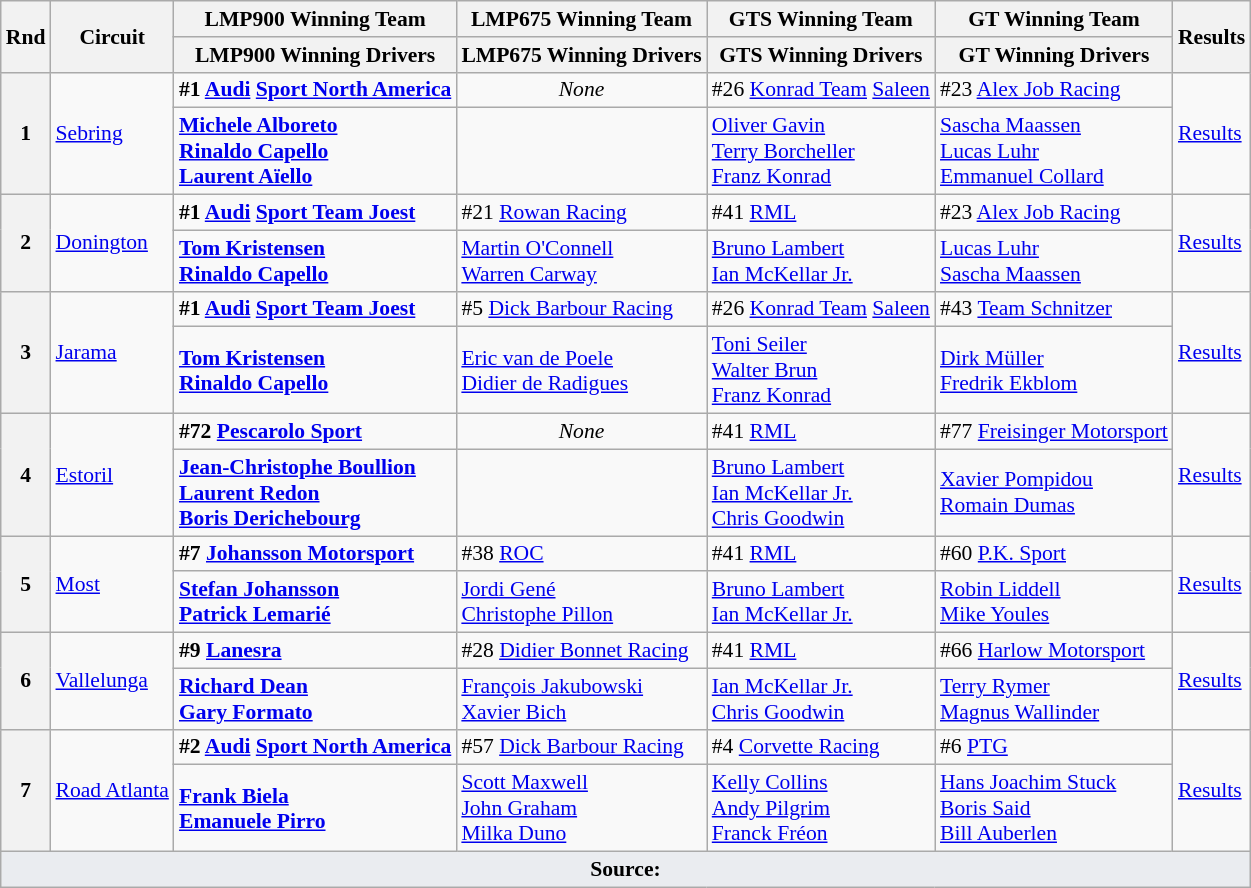<table class="wikitable" style="font-size: 90%;">
<tr>
<th rowspan=2>Rnd</th>
<th rowspan=2>Circuit</th>
<th>LMP900 Winning Team</th>
<th>LMP675 Winning Team</th>
<th>GTS Winning Team</th>
<th>GT Winning Team</th>
<th rowspan=2>Results</th>
</tr>
<tr>
<th>LMP900 Winning Drivers</th>
<th>LMP675 Winning Drivers</th>
<th>GTS Winning Drivers</th>
<th>GT Winning Drivers</th>
</tr>
<tr>
<th rowspan=2>1</th>
<td rowspan=2><a href='#'>Sebring</a></td>
<td><strong> #1 <a href='#'>Audi</a> <a href='#'>Sport North America</a></strong></td>
<td align=center><em>None</em></td>
<td> #26 <a href='#'>Konrad Team</a> <a href='#'>Saleen</a></td>
<td> #23 <a href='#'>Alex Job Racing</a></td>
<td rowspan=2><a href='#'>Results</a></td>
</tr>
<tr>
<td><strong> <a href='#'>Michele Alboreto</a><br> <a href='#'>Rinaldo Capello</a><br> <a href='#'>Laurent Aïello</a></strong></td>
<td></td>
<td> <a href='#'>Oliver Gavin</a><br> <a href='#'>Terry Borcheller</a><br> <a href='#'>Franz Konrad</a></td>
<td> <a href='#'>Sascha Maassen</a><br> <a href='#'>Lucas Luhr</a><br> <a href='#'>Emmanuel Collard</a></td>
</tr>
<tr>
<th rowspan=2>2</th>
<td rowspan=2><a href='#'>Donington</a></td>
<td><strong> #1 <a href='#'>Audi</a> <a href='#'>Sport Team Joest</a></strong></td>
<td> #21 <a href='#'>Rowan Racing</a></td>
<td> #41 <a href='#'>RML</a></td>
<td> #23 <a href='#'>Alex Job Racing</a></td>
<td rowspan=2><a href='#'>Results</a></td>
</tr>
<tr>
<td><strong> <a href='#'>Tom Kristensen</a><br> <a href='#'>Rinaldo Capello</a></strong></td>
<td> <a href='#'>Martin O'Connell</a><br> <a href='#'>Warren Carway</a></td>
<td> <a href='#'>Bruno Lambert</a><br> <a href='#'>Ian McKellar Jr.</a></td>
<td> <a href='#'>Lucas Luhr</a><br> <a href='#'>Sascha Maassen</a></td>
</tr>
<tr>
<th rowspan=2>3</th>
<td rowspan=2><a href='#'>Jarama</a></td>
<td><strong> #1 <a href='#'>Audi</a> <a href='#'>Sport Team Joest</a></strong></td>
<td> #5 <a href='#'>Dick Barbour Racing</a></td>
<td> #26 <a href='#'>Konrad Team</a> <a href='#'>Saleen</a></td>
<td> #43 <a href='#'>Team Schnitzer</a></td>
<td rowspan=2><a href='#'>Results</a></td>
</tr>
<tr>
<td><strong> <a href='#'>Tom Kristensen</a><br> <a href='#'>Rinaldo Capello</a></strong></td>
<td> <a href='#'>Eric van de Poele</a><br> <a href='#'>Didier de Radigues</a></td>
<td> <a href='#'>Toni Seiler</a><br> <a href='#'>Walter Brun</a><br> <a href='#'>Franz Konrad</a></td>
<td> <a href='#'>Dirk Müller</a><br> <a href='#'>Fredrik Ekblom</a></td>
</tr>
<tr>
<th rowspan=2>4</th>
<td rowspan=2><a href='#'>Estoril</a></td>
<td><strong> #72 <a href='#'>Pescarolo Sport</a></strong></td>
<td align=center><em>None</em></td>
<td> #41 <a href='#'>RML</a></td>
<td> #77 <a href='#'>Freisinger Motorsport</a></td>
<td rowspan=2><a href='#'>Results</a></td>
</tr>
<tr>
<td><strong> <a href='#'>Jean-Christophe Boullion</a><br> <a href='#'>Laurent Redon</a><br> <a href='#'>Boris Derichebourg</a></strong></td>
<td></td>
<td> <a href='#'>Bruno Lambert</a><br> <a href='#'>Ian McKellar Jr.</a><br> <a href='#'>Chris Goodwin</a></td>
<td> <a href='#'>Xavier Pompidou</a><br> <a href='#'>Romain Dumas</a></td>
</tr>
<tr>
<th rowspan=2>5</th>
<td rowspan=2><a href='#'>Most</a></td>
<td><strong> #7 <a href='#'>Johansson Motorsport</a></strong></td>
<td> #38 <a href='#'>ROC</a></td>
<td> #41 <a href='#'>RML</a></td>
<td> #60 <a href='#'>P.K. Sport</a></td>
<td rowspan=2><a href='#'>Results</a></td>
</tr>
<tr>
<td><strong> <a href='#'>Stefan Johansson</a><br> <a href='#'>Patrick Lemarié</a></strong></td>
<td> <a href='#'>Jordi Gené</a><br> <a href='#'>Christophe Pillon</a></td>
<td> <a href='#'>Bruno Lambert</a><br> <a href='#'>Ian McKellar Jr.</a></td>
<td> <a href='#'>Robin Liddell</a><br> <a href='#'>Mike Youles</a></td>
</tr>
<tr>
<th rowspan=2>6</th>
<td rowspan=2><a href='#'>Vallelunga</a></td>
<td><strong> #9 <a href='#'>Lanesra</a></strong></td>
<td> #28 <a href='#'>Didier Bonnet Racing</a></td>
<td> #41 <a href='#'>RML</a></td>
<td> #66 <a href='#'>Harlow Motorsport</a></td>
<td rowspan=2><a href='#'>Results</a></td>
</tr>
<tr>
<td><strong> <a href='#'>Richard Dean</a><br> <a href='#'>Gary Formato</a></strong></td>
<td> <a href='#'>François Jakubowski</a><br> <a href='#'>Xavier Bich</a></td>
<td> <a href='#'>Ian McKellar Jr.</a><br> <a href='#'>Chris Goodwin</a></td>
<td> <a href='#'>Terry Rymer</a><br> <a href='#'>Magnus Wallinder</a></td>
</tr>
<tr>
<th rowspan=2>7</th>
<td rowspan=2><a href='#'>Road Atlanta</a></td>
<td><strong> #2 <a href='#'>Audi</a> <a href='#'>Sport North America</a></strong></td>
<td> #57 <a href='#'>Dick Barbour Racing</a></td>
<td> #4 <a href='#'>Corvette Racing</a></td>
<td> #6 <a href='#'>PTG</a></td>
<td rowspan=2><a href='#'>Results</a></td>
</tr>
<tr>
<td><strong> <a href='#'>Frank Biela</a><br> <a href='#'>Emanuele Pirro</a></strong></td>
<td> <a href='#'>Scott Maxwell</a><br> <a href='#'>John Graham</a><br> <a href='#'>Milka Duno</a></td>
<td> <a href='#'>Kelly Collins</a><br> <a href='#'>Andy Pilgrim</a><br> <a href='#'>Franck Fréon</a></td>
<td> <a href='#'>Hans Joachim Stuck</a><br> <a href='#'>Boris Said</a><br> <a href='#'>Bill Auberlen</a></td>
</tr>
<tr class="sortbottom">
<td colspan="7" style="background-color:#EAECF0;text-align:center"><strong>Source:</strong></td>
</tr>
</table>
